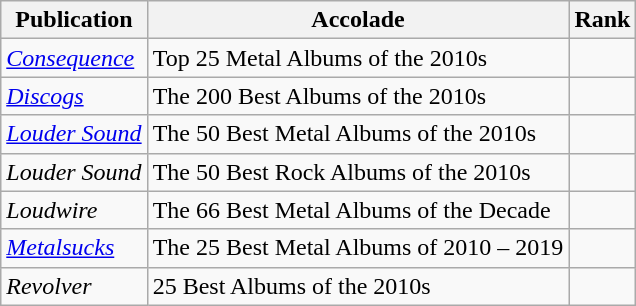<table class="wikitable sortable plainrowheaders">
<tr>
<th>Publication</th>
<th>Accolade</th>
<th>Rank</th>
</tr>
<tr>
<td><em><a href='#'>Consequence</a></em></td>
<td>Top 25 Metal Albums of the 2010s</td>
<td></td>
</tr>
<tr>
<td><em><a href='#'>Discogs</a></em></td>
<td>The 200 Best Albums of the 2010s</td>
<td></td>
</tr>
<tr>
<td><em><a href='#'>Louder Sound</a></em></td>
<td>The 50 Best Metal Albums of the 2010s</td>
<td></td>
</tr>
<tr>
<td><em>Louder Sound</em></td>
<td>The 50 Best Rock Albums of the 2010s</td>
<td></td>
</tr>
<tr>
<td><em>Loudwire</em></td>
<td>The 66 Best Metal Albums of the Decade</td>
<td></td>
</tr>
<tr>
<td><em><a href='#'>Metalsucks</a></em></td>
<td>The 25 Best Metal Albums of 2010 – 2019</td>
<td></td>
</tr>
<tr>
<td><em>Revolver</em></td>
<td>25 Best Albums of the 2010s</td>
<td></td>
</tr>
</table>
